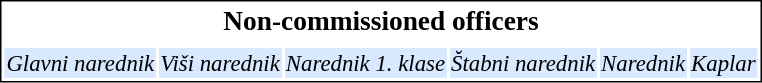<table style="border:1px solid black; background:white; font-size:95%; margin:auto;">
<tr>
<td style="text-align:center;" colspan="8"><big><strong>Non-commissioned officers</strong></big></td>
</tr>
<tr align=center>
<td></td>
<td></td>
<td></td>
<td></td>
<td></td>
<td></td>
</tr>
<tr style="text-align:center; background:#d7e8ff;">
<td><em>Glavni narednik</em></td>
<td><em>Viši narednik</em></td>
<td><em>Narednik 1. klase</em></td>
<td><em>Štabni narednik</em></td>
<td><em>Narednik</em></td>
<td><em>Kaplar</em></td>
</tr>
</table>
